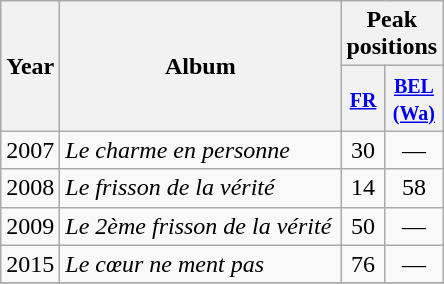<table class="wikitable">
<tr>
<th align="center" rowspan="2" width="10">Year</th>
<th align="center" rowspan="2" width="180">Album</th>
<th align="center" colspan="2" width="20">Peak positions</th>
</tr>
<tr>
<th width="20"><small><a href='#'>FR</a><br></small></th>
<th width="20"><small><a href='#'>BEL <br>(Wa)</a><br></small></th>
</tr>
<tr>
<td>2007</td>
<td><em>Le charme en personne</em></td>
<td style="text-align:center;">30</td>
<td style="text-align:center;">—</td>
</tr>
<tr>
<td>2008</td>
<td><em>Le frisson de la vérité</em></td>
<td style="text-align:center;">14</td>
<td style="text-align:center;">58</td>
</tr>
<tr>
<td>2009</td>
<td><em>Le 2ème frisson de la vérité</em></td>
<td style="text-align:center;">50</td>
<td style="text-align:center;">—</td>
</tr>
<tr>
<td>2015</td>
<td><em>Le cœur ne ment pas</em></td>
<td style="text-align:center;">76</td>
<td style="text-align:center;">—</td>
</tr>
<tr>
</tr>
</table>
